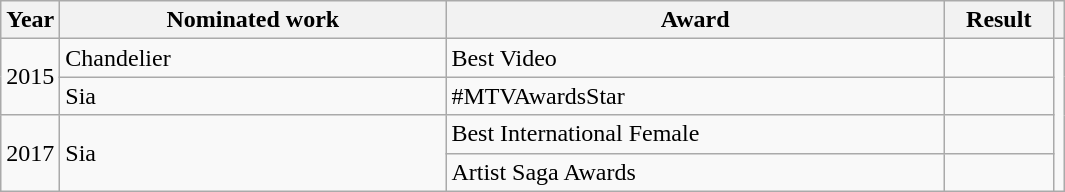<table class="wikitable">
<tr>
<th>Year</th>
<th style="width:250px;">Nominated work</th>
<th style="width:325px;">Award</th>
<th width="65">Result</th>
<th></th>
</tr>
<tr>
<td style="text-align:center;" rowspan="2">2015</td>
<td>Chandelier</td>
<td>Best Video</td>
<td></td>
<td rowspan="4"></td>
</tr>
<tr>
<td>Sia</td>
<td>#MTVAwardsStar</td>
<td></td>
</tr>
<tr>
<td style="text-align:center;" rowspan="2">2017</td>
<td rowspan="2">Sia</td>
<td>Best International Female</td>
<td></td>
</tr>
<tr>
<td>Artist Saga Awards</td>
<td></td>
</tr>
</table>
